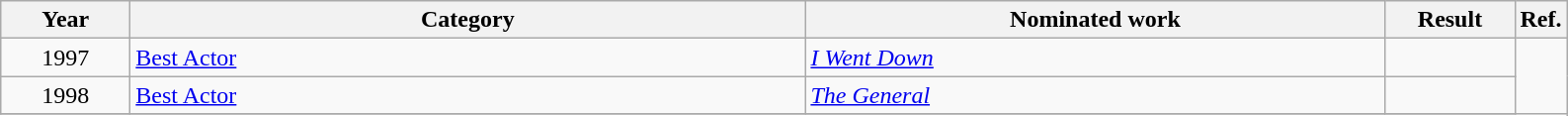<table class=wikitable>
<tr>
<th scope="col" style="width:5em;">Year</th>
<th scope="col" style="width:28em;">Category</th>
<th scope="col" style="width:24em;">Nominated work</th>
<th scope="col" style="width:5em;">Result</th>
<th>Ref.</th>
</tr>
<tr>
<td style="text-align:center;">1997</td>
<td><a href='#'>Best Actor</a></td>
<td><em><a href='#'>I Went Down</a></em></td>
<td></td>
</tr>
<tr>
<td style="text-align:center;">1998</td>
<td><a href='#'>Best Actor</a></td>
<td><em><a href='#'>The General</a></em></td>
<td></td>
</tr>
<tr>
</tr>
</table>
